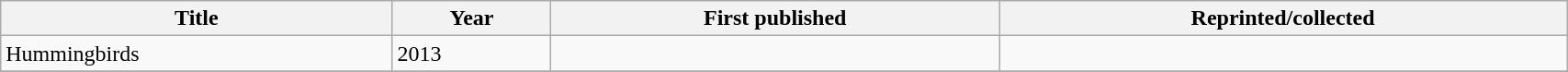<table class='wikitable sortable' width='90%'>
<tr>
<th width=25%>Title</th>
<th>Year</th>
<th>First published</th>
<th>Reprinted/collected</th>
</tr>
<tr>
<td>Hummingbirds</td>
<td>2013</td>
<td></td>
<td></td>
</tr>
<tr>
</tr>
</table>
